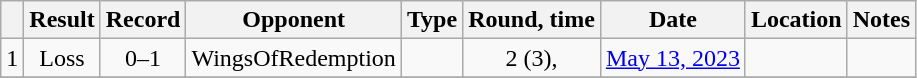<table class="wikitable" style="text-align:center">
<tr>
<th></th>
<th>Result</th>
<th>Record</th>
<th>Opponent</th>
<th>Type</th>
<th>Round, time</th>
<th>Date</th>
<th>Location</th>
<th>Notes</th>
</tr>
<tr>
<td>1</td>
<td>Loss</td>
<td>0–1</td>
<td style="text-align:left;">WingsOfRedemption</td>
<td></td>
<td align="center">2 (3), </td>
<td><a href='#'>May 13, 2023</a></td>
<td style="text-align:left;"></td>
<td style="text-align:left;"></td>
</tr>
<tr>
</tr>
</table>
